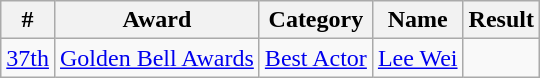<table class="wikitable">
<tr>
<th>#</th>
<th>Award</th>
<th>Category</th>
<th>Name</th>
<th>Result</th>
</tr>
<tr>
<td><a href='#'>37th</a></td>
<td><a href='#'>Golden Bell Awards</a></td>
<td><a href='#'>Best Actor</a></td>
<td><a href='#'>Lee Wei</a></td>
<td></td>
</tr>
</table>
